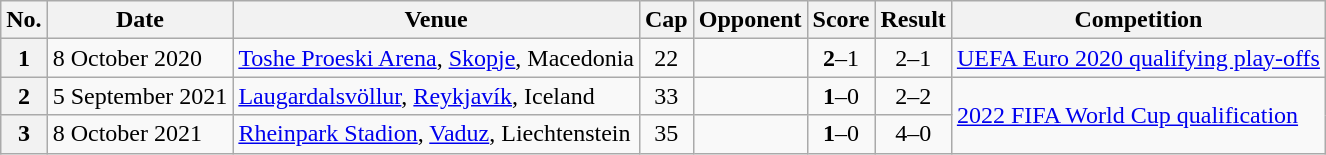<table class="wikitable sortable plainrowheaders">
<tr>
<th scope=col>No.</th>
<th scope=col data-sort-type=date>Date</th>
<th scope=col>Venue</th>
<th scope=col>Cap</th>
<th scope=col>Opponent</th>
<th scope=col>Score</th>
<th scope=col>Result</th>
<th scope=col>Competition</th>
</tr>
<tr>
<th scope=row>1</th>
<td>8 October 2020</td>
<td><a href='#'>Toshe Proeski Arena</a>, <a href='#'>Skopje</a>, Macedonia</td>
<td align=center>22</td>
<td></td>
<td align=center><strong>2</strong>–1</td>
<td align=center>2–1</td>
<td><a href='#'>UEFA Euro 2020 qualifying play-offs</a></td>
</tr>
<tr>
<th scope=row>2</th>
<td>5 September 2021</td>
<td><a href='#'>Laugardalsvöllur</a>, <a href='#'>Reykjavík</a>, Iceland</td>
<td align=center>33</td>
<td></td>
<td align=center><strong>1</strong>–0</td>
<td align=center>2–2</td>
<td rowspan=2><a href='#'>2022 FIFA World Cup qualification</a></td>
</tr>
<tr>
<th scope=row>3</th>
<td>8 October 2021</td>
<td><a href='#'>Rheinpark Stadion</a>, <a href='#'>Vaduz</a>, Liechtenstein</td>
<td align=center>35</td>
<td></td>
<td align=center><strong>1</strong>–0</td>
<td align=center>4–0</td>
</tr>
</table>
